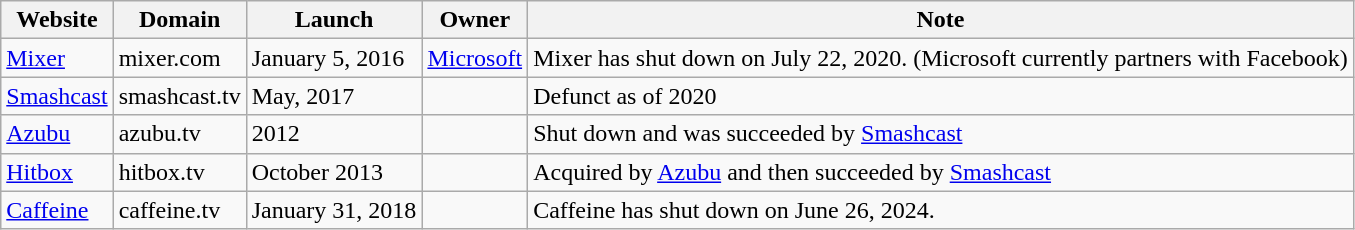<table class="wikitable">
<tr>
<th>Website</th>
<th>Domain</th>
<th>Launch</th>
<th>Owner</th>
<th>Note</th>
</tr>
<tr>
<td><a href='#'>Mixer</a></td>
<td>mixer.com</td>
<td>January 5, 2016</td>
<td><a href='#'>Microsoft</a></td>
<td>Mixer has shut down on July 22, 2020. (Microsoft currently partners with Facebook)</td>
</tr>
<tr>
<td><a href='#'>Smashcast</a></td>
<td>smashcast.tv</td>
<td>May, 2017</td>
<td></td>
<td>Defunct as of 2020</td>
</tr>
<tr>
<td><a href='#'>Azubu</a></td>
<td>azubu.tv</td>
<td>2012</td>
<td></td>
<td>Shut down and was succeeded by <a href='#'>Smashcast</a></td>
</tr>
<tr>
<td><a href='#'>Hitbox</a></td>
<td>hitbox.tv</td>
<td>October 2013</td>
<td></td>
<td>Acquired by <a href='#'>Azubu</a> and then succeeded by <a href='#'>Smashcast</a></td>
</tr>
<tr>
<td><a href='#'>Caffeine</a></td>
<td>caffeine.tv</td>
<td>January 31, 2018</td>
<td></td>
<td>Caffeine has shut down on June 26, 2024.</td>
</tr>
</table>
